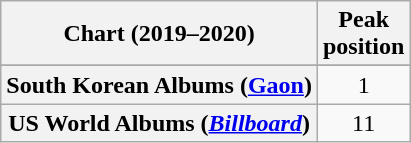<table class="wikitable sortable plainrowheaders" style="text-align:center">
<tr>
<th scope="col">Chart (2019–2020)</th>
<th scope="col">Peak<br>position</th>
</tr>
<tr>
</tr>
<tr>
<th scope="row">South Korean Albums (<a href='#'>Gaon</a>)</th>
<td>1</td>
</tr>
<tr>
<th scope="row">US World Albums (<em><a href='#'>Billboard</a></em>)</th>
<td>11</td>
</tr>
</table>
